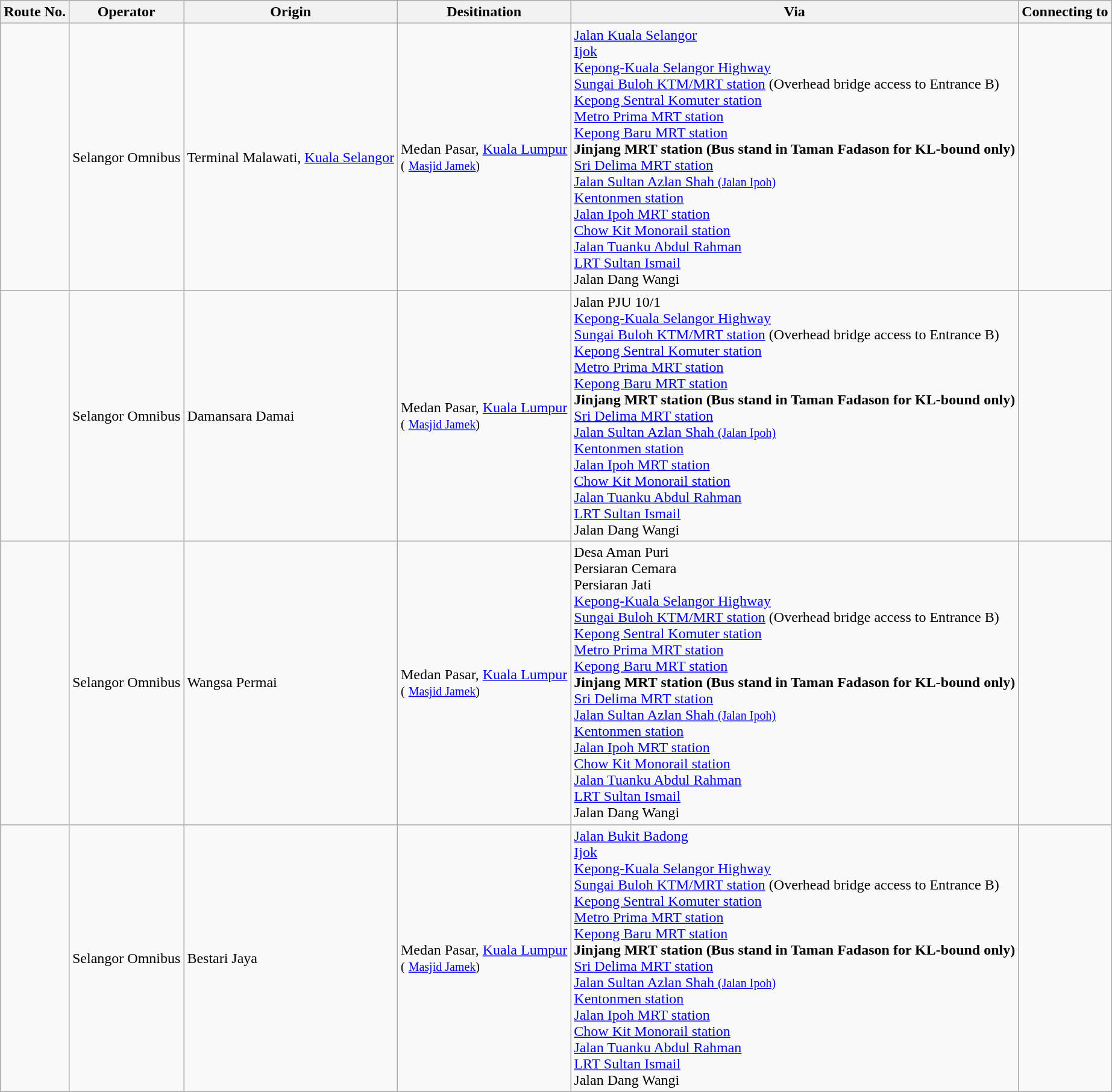<table class="wikitable">
<tr>
<th>Route No.</th>
<th>Operator</th>
<th>Origin</th>
<th>Desitination</th>
<th>Via</th>
<th>Connecting to</th>
</tr>
<tr>
<td></td>
<td>Selangor Omnibus</td>
<td>Terminal Malawati, <a href='#'>Kuala Selangor</a></td>
<td>Medan Pasar, <a href='#'>Kuala Lumpur</a><br><small>(</small> <small><a href='#'>Masjid Jamek</a>)</small></td>
<td> <a href='#'>Jalan Kuala Selangor</a><br><a href='#'>Ijok</a><br><a href='#'>Kepong-Kuala Selangor Highway</a><br> <a href='#'>Sungai Buloh KTM/MRT station</a> (Overhead bridge access to Entrance B)<br> <a href='#'>Kepong Sentral Komuter station</a><br> <a href='#'>Metro Prima MRT station</a><br> <a href='#'>Kepong Baru MRT station</a><br> <strong>Jinjang MRT station (Bus stand in Taman Fadason for KL-bound only)</strong><br> <a href='#'>Sri Delima MRT station</a><br><a href='#'>Jalan Sultan Azlan Shah <small>(Jalan Ipoh)</small></a><br> <a href='#'>Kentonmen station</a><br> <a href='#'>Jalan Ipoh MRT station</a><br> <a href='#'>Chow Kit Monorail station</a><br><a href='#'>Jalan Tuanku Abdul Rahman</a><br> <a href='#'>LRT Sultan Ismail</a><br>Jalan Dang Wangi<br></td>
<td></td>
</tr>
<tr>
<td></td>
<td>Selangor Omnibus</td>
<td>Damansara Damai</td>
<td>Medan Pasar, <a href='#'>Kuala Lumpur</a><br><small>(</small> <small><a href='#'>Masjid Jamek</a>)</small></td>
<td>Jalan PJU 10/1<br><a href='#'>Kepong-Kuala Selangor Highway</a><br> <a href='#'>Sungai Buloh KTM/MRT station</a> (Overhead bridge access to Entrance B)<br> <a href='#'>Kepong Sentral Komuter station</a><br> <a href='#'>Metro Prima MRT station</a><br> <a href='#'>Kepong Baru MRT station</a><br> <strong>Jinjang MRT station (Bus stand in Taman Fadason for KL-bound only)</strong><br> <a href='#'>Sri Delima MRT station</a><br><a href='#'>Jalan Sultan Azlan Shah <small>(Jalan Ipoh)</small></a><br> <a href='#'>Kentonmen station</a><br> <a href='#'>Jalan Ipoh MRT station</a><br> <a href='#'>Chow Kit Monorail station</a><br><a href='#'>Jalan Tuanku Abdul Rahman</a><br> <a href='#'>LRT Sultan Ismail</a><br>Jalan Dang Wangi<br></td>
<td></td>
</tr>
<tr>
<td></td>
<td>Selangor Omnibus</td>
<td>Wangsa Permai</td>
<td>Medan Pasar, <a href='#'>Kuala Lumpur</a><br><small>(</small> <small><a href='#'>Masjid Jamek</a>)</small></td>
<td>Desa Aman Puri<br>Persiaran Cemara<br>Persiaran Jati<br><a href='#'>Kepong-Kuala Selangor Highway</a><br> <a href='#'>Sungai Buloh KTM/MRT station</a> (Overhead bridge access to Entrance B)<br> <a href='#'>Kepong Sentral Komuter station</a><br> <a href='#'>Metro Prima MRT station</a><br> <a href='#'>Kepong Baru MRT station</a><br> <strong>Jinjang MRT station (Bus stand in Taman Fadason for KL-bound only)</strong><br> <a href='#'>Sri Delima MRT station</a><br><a href='#'>Jalan Sultan Azlan Shah <small>(Jalan Ipoh)</small></a><br> <a href='#'>Kentonmen station</a><br> <a href='#'>Jalan Ipoh MRT station</a><br> <a href='#'>Chow Kit Monorail station</a><br><a href='#'>Jalan Tuanku Abdul Rahman</a><br> <a href='#'>LRT Sultan Ismail</a><br>Jalan Dang Wangi<br></td>
<td></td>
</tr>
<tr>
<td></td>
<td>Selangor Omnibus</td>
<td>Bestari Jaya</td>
<td>Medan Pasar, <a href='#'>Kuala Lumpur</a><br><small>(</small> <small><a href='#'>Masjid Jamek</a>)</small></td>
<td><a href='#'>Jalan Bukit Badong</a><br><a href='#'>Ijok</a><br><a href='#'>Kepong-Kuala Selangor Highway</a><br> <a href='#'>Sungai Buloh KTM/MRT station</a> (Overhead bridge access to Entrance B)<br> <a href='#'>Kepong Sentral Komuter station</a><br> <a href='#'>Metro Prima MRT station</a><br> <a href='#'>Kepong Baru MRT station</a><br> <strong>Jinjang MRT station (Bus stand in Taman Fadason for KL-bound only)</strong><br> <a href='#'>Sri Delima MRT station</a><br><a href='#'>Jalan Sultan Azlan Shah <small>(Jalan Ipoh)</small></a><br> <a href='#'>Kentonmen station</a><br> <a href='#'>Jalan Ipoh MRT station</a><br> <a href='#'>Chow Kit Monorail station</a><br><a href='#'>Jalan Tuanku Abdul Rahman</a><br> <a href='#'>LRT Sultan Ismail</a><br>Jalan Dang Wangi<br></td>
<td></td>
</tr>
</table>
